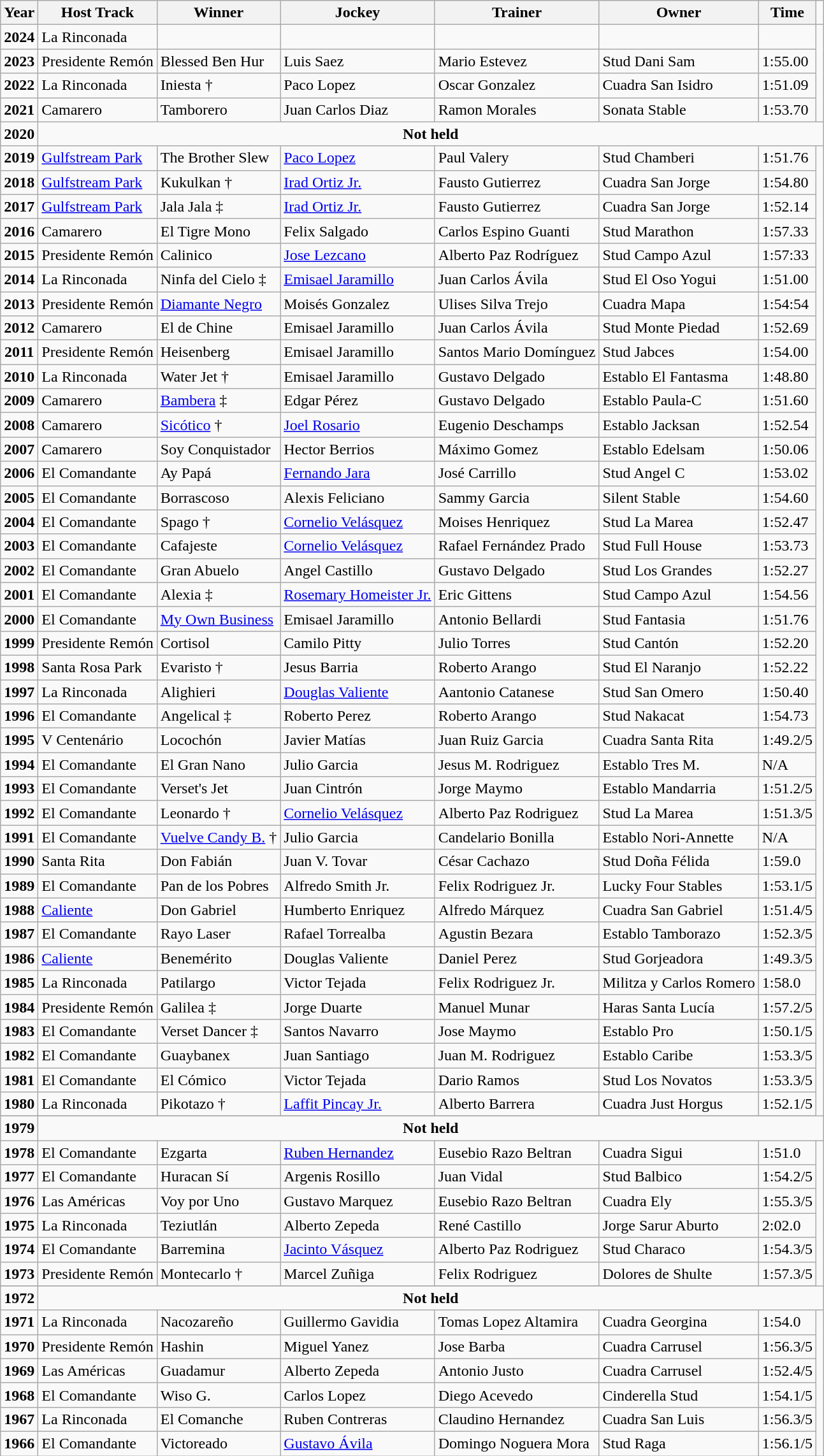<table class="wikitable">
<tr>
<th>Year</th>
<th>Host Track</th>
<th>Winner</th>
<th>Jockey</th>
<th>Trainer</th>
<th>Owner</th>
<th>Time</th>
<td></td>
</tr>
<tr>
<td><strong>2024</strong></td>
<td> La Rinconada</td>
<td></td>
<td></td>
<td></td>
<td></td>
<td></td>
</tr>
<tr>
<td><strong>2023</strong></td>
<td> Presidente Remón</td>
<td> Blessed Ben Hur</td>
<td>Luis Saez</td>
<td>Mario Estevez</td>
<td>Stud Dani Sam</td>
<td>1:55.00</td>
</tr>
<tr>
<td align="center"><strong>2022</strong></td>
<td> La Rinconada</td>
<td> Iniesta  †</td>
<td>Paco Lopez</td>
<td>Oscar Gonzalez</td>
<td>Cuadra San Isidro</td>
<td>1:51.09</td>
</tr>
<tr>
<td align=center><strong>2021</strong></td>
<td> Camarero</td>
<td> Tamborero</td>
<td>Juan Carlos Diaz</td>
<td>Ramon Morales</td>
<td>Sonata Stable</td>
<td>1:53.70</td>
</tr>
<tr align=center>
<td><strong>2020</strong></td>
<td colspan=7><strong>Not held</strong></td>
</tr>
<tr>
<td><strong>2019</strong></td>
<td> <a href='#'>Gulfstream Park</a></td>
<td> The Brother Slew</td>
<td><a href='#'>Paco Lopez</a></td>
<td>Paul Valery</td>
<td>Stud Chamberi</td>
<td>1:51.76</td>
</tr>
<tr>
<td align=center><strong>2018</strong></td>
<td> <a href='#'>Gulfstream Park</a></td>
<td> Kukulkan  †</td>
<td><a href='#'>Irad Ortiz Jr.</a></td>
<td>Fausto Gutierrez</td>
<td>Cuadra San Jorge</td>
<td>1:54.80</td>
</tr>
<tr>
<td align=center><strong>2017</strong></td>
<td> <a href='#'>Gulfstream Park</a></td>
<td> Jala Jala ‡</td>
<td><a href='#'>Irad Ortiz Jr.</a></td>
<td>Fausto Gutierrez</td>
<td>Cuadra San Jorge</td>
<td>1:52.14</td>
</tr>
<tr>
<td align=center><strong>2016</strong></td>
<td> Camarero</td>
<td> El Tigre Mono</td>
<td>Felix Salgado</td>
<td>Carlos Espino Guanti</td>
<td>Stud Marathon</td>
<td>1:57.33</td>
</tr>
<tr>
<td align=center><strong>2015</strong></td>
<td> Presidente Remón</td>
<td> Calinico </td>
<td><a href='#'>Jose Lezcano</a></td>
<td>Alberto Paz Rodríguez</td>
<td>Stud Campo Azul</td>
<td>1:57:33</td>
</tr>
<tr>
<td align=center><strong>2014</strong></td>
<td> La Rinconada</td>
<td> Ninfa del Cielo ‡</td>
<td><a href='#'>Emisael Jaramillo</a></td>
<td>Juan Carlos Ávila</td>
<td>Stud El Oso Yogui</td>
<td>1:51.00</td>
</tr>
<tr>
<td align=center><strong>2013</strong></td>
<td> Presidente Remón</td>
<td> <a href='#'>Diamante Negro</a></td>
<td>Moisés Gonzalez</td>
<td>Ulises Silva Trejo</td>
<td>Cuadra Mapa</td>
<td>1:54:54</td>
</tr>
<tr>
<td align=center><strong>2012</strong></td>
<td> Camarero</td>
<td> El de Chine</td>
<td>Emisael Jaramillo</td>
<td>Juan Carlos Ávila</td>
<td>Stud Monte Piedad</td>
<td>1:52.69</td>
</tr>
<tr>
<td align=center><strong>2011</strong></td>
<td> Presidente Remón</td>
<td> Heisenberg</td>
<td>Emisael Jaramillo</td>
<td>Santos Mario Domínguez</td>
<td>Stud Jabces</td>
<td>1:54.00</td>
</tr>
<tr>
<td align=center><strong>2010</strong></td>
<td> La Rinconada</td>
<td> Water Jet †</td>
<td>Emisael Jaramillo</td>
<td>Gustavo Delgado</td>
<td>Establo El Fantasma</td>
<td>1:48.80</td>
</tr>
<tr>
<td align=center><strong>2009</strong></td>
<td> Camarero</td>
<td> <a href='#'>Bambera</a> ‡</td>
<td>Edgar Pérez</td>
<td>Gustavo Delgado</td>
<td>Establo Paula-C</td>
<td>1:51.60</td>
</tr>
<tr>
<td align=center><strong>2008</strong></td>
<td> Camarero</td>
<td> <a href='#'>Sicótico</a> †</td>
<td><a href='#'>Joel Rosario</a></td>
<td>Eugenio Deschamps</td>
<td>Establo Jacksan</td>
<td>1:52.54</td>
</tr>
<tr>
<td align=center><strong>2007</strong></td>
<td> Camarero</td>
<td> Soy Conquistador</td>
<td>Hector Berrios</td>
<td>Máximo Gomez</td>
<td>Establo Edelsam</td>
<td>1:50.06</td>
</tr>
<tr>
<td align=center><strong>2006</strong></td>
<td> El Comandante</td>
<td> Ay Papá</td>
<td><a href='#'>Fernando Jara</a></td>
<td>José Carrillo</td>
<td>Stud Angel C</td>
<td>1:53.02</td>
</tr>
<tr>
<td align=center><strong>2005</strong></td>
<td> El Comandante</td>
<td> Borrascoso</td>
<td>Alexis Feliciano</td>
<td>Sammy Garcia</td>
<td>Silent Stable</td>
<td>1:54.60</td>
</tr>
<tr>
<td align=center><strong>2004</strong></td>
<td> El Comandante</td>
<td> Spago †</td>
<td><a href='#'>Cornelio Velásquez</a></td>
<td>Moises Henriquez</td>
<td>Stud La Marea</td>
<td>1:52.47</td>
</tr>
<tr>
<td align=center><strong>2003</strong></td>
<td> El Comandante</td>
<td> Cafajeste</td>
<td><a href='#'>Cornelio Velásquez</a></td>
<td>Rafael Fernández Prado</td>
<td>Stud Full House</td>
<td>1:53.73</td>
</tr>
<tr>
<td align=center><strong>2002</strong></td>
<td> El Comandante</td>
<td> Gran Abuelo</td>
<td>Angel Castillo</td>
<td>Gustavo Delgado</td>
<td>Stud Los Grandes</td>
<td>1:52.27</td>
</tr>
<tr>
<td align=center><strong>2001</strong></td>
<td> El Comandante</td>
<td> Alexia ‡</td>
<td><a href='#'>Rosemary Homeister Jr.</a></td>
<td>Eric Gittens</td>
<td>Stud Campo Azul</td>
<td>1:54.56</td>
</tr>
<tr>
<td align=center><strong>2000</strong></td>
<td> El Comandante</td>
<td> <a href='#'>My Own Business</a></td>
<td>Emisael Jaramillo</td>
<td>Antonio Bellardi</td>
<td>Stud Fantasia</td>
<td>1:51.76</td>
</tr>
<tr>
<td align=center><strong>1999</strong></td>
<td> Presidente Remón</td>
<td> Cortisol</td>
<td>Camilo Pitty</td>
<td>Julio Torres</td>
<td>Stud Cantón</td>
<td>1:52.20</td>
</tr>
<tr>
<td align=center><strong>1998</strong></td>
<td> Santa Rosa Park</td>
<td> Evaristo † </td>
<td>Jesus Barria</td>
<td>Roberto Arango</td>
<td>Stud El Naranjo</td>
<td>1:52.22</td>
</tr>
<tr>
<td align=center><strong>1997</strong></td>
<td> La Rinconada</td>
<td> Alighieri</td>
<td><a href='#'>Douglas Valiente</a></td>
<td>Aantonio Catanese</td>
<td>Stud San Omero</td>
<td>1:50.40</td>
</tr>
<tr>
<td align=center><strong>1996</strong></td>
<td> El Comandante</td>
<td> Angelical ‡</td>
<td>Roberto Perez</td>
<td>Roberto Arango</td>
<td>Stud Nakacat</td>
<td>1:54.73</td>
</tr>
<tr>
<td align=center><strong>1995</strong></td>
<td> V Centenário</td>
<td> Locochón</td>
<td>Javier Matías</td>
<td>Juan Ruiz Garcia</td>
<td>Cuadra Santa Rita</td>
<td>1:49.2/5</td>
</tr>
<tr>
<td align=center><strong>1994</strong></td>
<td> El Comandante</td>
<td> El Gran Nano </td>
<td>Julio Garcia</td>
<td>Jesus M. Rodriguez</td>
<td>Establo Tres M.</td>
<td>N/A</td>
</tr>
<tr>
<td align=center><strong>1993</strong></td>
<td> El Comandante</td>
<td> Verset's Jet</td>
<td>Juan Cintrón</td>
<td>Jorge Maymo</td>
<td>Establo Mandarria</td>
<td>1:51.2/5</td>
</tr>
<tr>
<td align=center><strong>1992</strong></td>
<td> El Comandante</td>
<td> Leonardo †</td>
<td><a href='#'>Cornelio Velásquez</a></td>
<td>Alberto Paz Rodriguez</td>
<td>Stud La Marea</td>
<td>1:51.3/5</td>
</tr>
<tr>
<td align=center><strong>1991</strong></td>
<td> El Comandante</td>
<td> <a href='#'>Vuelve Candy B.</a> † </td>
<td>Julio Garcia</td>
<td>Candelario Bonilla</td>
<td>Establo Nori-Annette</td>
<td>N/A</td>
</tr>
<tr>
<td align=center><strong>1990</strong></td>
<td> Santa Rita</td>
<td> Don Fabián</td>
<td>Juan V. Tovar</td>
<td>César Cachazo</td>
<td>Stud Doña Félida</td>
<td>1:59.0 </td>
</tr>
<tr>
<td align=center><strong>1989</strong></td>
<td> El Comandante</td>
<td> Pan de los Pobres</td>
<td>Alfredo Smith Jr.</td>
<td>Felix Rodriguez Jr.</td>
<td>Lucky Four Stables</td>
<td>1:53.1/5</td>
</tr>
<tr>
<td align=center><strong>1988</strong></td>
<td> <a href='#'>Caliente</a></td>
<td> Don Gabriel</td>
<td>Humberto Enriquez</td>
<td>Alfredo Márquez</td>
<td>Cuadra San Gabriel</td>
<td>1:51.4/5</td>
</tr>
<tr>
<td align=center><strong>1987</strong></td>
<td> El Comandante</td>
<td> Rayo Laser</td>
<td>Rafael Torrealba</td>
<td>Agustin Bezara</td>
<td>Establo Tamborazo</td>
<td>1:52.3/5</td>
</tr>
<tr>
<td align=center><strong>1986</strong></td>
<td> <a href='#'>Caliente</a></td>
<td> Benemérito</td>
<td>Douglas Valiente</td>
<td>Daniel Perez</td>
<td>Stud Gorjeadora</td>
<td>1:49.3/5</td>
</tr>
<tr>
<td align=center><strong>1985</strong></td>
<td> La Rinconada</td>
<td> Patilargo</td>
<td>Victor Tejada</td>
<td>Felix Rodriguez Jr.</td>
<td>Militza y Carlos Romero</td>
<td>1:58.0 </td>
</tr>
<tr>
<td align=center><strong>1984</strong></td>
<td> Presidente Remón</td>
<td> Galilea ‡</td>
<td>Jorge Duarte</td>
<td>Manuel Munar</td>
<td>Haras Santa Lucía</td>
<td>1:57.2/5</td>
</tr>
<tr>
<td align=center><strong>1983</strong></td>
<td> El Comandante</td>
<td> Verset Dancer ‡</td>
<td>Santos Navarro</td>
<td>Jose Maymo</td>
<td>Establo Pro</td>
<td>1:50.1/5</td>
</tr>
<tr>
<td align=center><strong>1982</strong></td>
<td> El Comandante</td>
<td> Guaybanex</td>
<td>Juan Santiago</td>
<td>Juan M. Rodriguez</td>
<td>Establo Caribe</td>
<td>1:53.3/5</td>
</tr>
<tr>
<td align=center><strong>1981</strong></td>
<td> El Comandante</td>
<td> El Cómico</td>
<td>Victor Tejada</td>
<td>Dario Ramos</td>
<td>Stud Los Novatos</td>
<td>1:53.3/5</td>
</tr>
<tr>
<td align=center><strong>1980</strong></td>
<td> La Rinconada</td>
<td> Pikotazo †</td>
<td><a href='#'>Laffit Pincay Jr.</a></td>
<td>Alberto Barrera</td>
<td>Cuadra Just Horgus</td>
<td>1:52.1/5</td>
</tr>
<tr>
</tr>
<tr align=center>
<td><strong>1979</strong></td>
<td colspan=7><strong>Not held</strong></td>
</tr>
<tr>
<td align=center><strong>1978</strong></td>
<td> El Comandante</td>
<td> Ezgarta</td>
<td><a href='#'>Ruben Hernandez</a></td>
<td>Eusebio Razo Beltran</td>
<td>Cuadra Sigui</td>
<td>1:51.0</td>
</tr>
<tr>
<td align=center><strong>1977</strong></td>
<td> El Comandante</td>
<td> Huracan Sí</td>
<td>Argenis Rosillo</td>
<td>Juan Vidal</td>
<td>Stud Balbico</td>
<td>1:54.2/5</td>
</tr>
<tr>
<td align=center><strong>1976</strong></td>
<td> Las Américas</td>
<td> Voy por Uno</td>
<td>Gustavo Marquez</td>
<td>Eusebio Razo Beltran</td>
<td>Cuadra Ely</td>
<td>1:55.3/5</td>
</tr>
<tr>
<td align=center><strong>1975</strong></td>
<td> La Rinconada</td>
<td> Teziutlán</td>
<td>Alberto Zepeda</td>
<td>René Castillo</td>
<td>Jorge Sarur Aburto</td>
<td>2:02.0 </td>
</tr>
<tr>
<td align=center><strong>1974</strong></td>
<td> El Comandante</td>
<td> Barremina</td>
<td><a href='#'>Jacinto Vásquez</a></td>
<td>Alberto Paz Rodriguez</td>
<td>Stud Characo</td>
<td>1:54.3/5</td>
</tr>
<tr>
<td align=center><strong>1973</strong></td>
<td> Presidente Remón</td>
<td> Montecarlo †</td>
<td>Marcel Zuñiga</td>
<td>Felix Rodriguez</td>
<td>Dolores de Shulte</td>
<td>1:57.3/5</td>
</tr>
<tr>
</tr>
<tr align=center>
<td><strong>1972</strong></td>
<td colspan=7><strong>Not held</strong></td>
</tr>
<tr>
<td align=center><strong>1971</strong></td>
<td> La Rinconada</td>
<td> Nacozareño</td>
<td>Guillermo Gavidia</td>
<td>Tomas Lopez Altamira</td>
<td>Cuadra Georgina</td>
<td>1:54.0</td>
</tr>
<tr>
<td align=center><strong>1970</strong></td>
<td> Presidente Remón</td>
<td> Hashin</td>
<td>Miguel Yanez</td>
<td>Jose Barba</td>
<td>Cuadra Carrusel</td>
<td>1:56.3/5</td>
</tr>
<tr>
<td align=center><strong>1969</strong></td>
<td> Las Américas</td>
<td> Guadamur</td>
<td>Alberto Zepeda</td>
<td>Antonio Justo</td>
<td>Cuadra Carrusel</td>
<td>1:52.4/5</td>
</tr>
<tr>
<td align=center><strong>1968</strong></td>
<td> El Comandante</td>
<td> Wiso G.</td>
<td>Carlos Lopez</td>
<td>Diego Acevedo</td>
<td>Cinderella Stud</td>
<td>1:54.1/5</td>
</tr>
<tr>
<td align=center><strong>1967</strong></td>
<td> La Rinconada</td>
<td> El Comanche</td>
<td>Ruben Contreras</td>
<td>Claudino Hernandez</td>
<td>Cuadra San Luis</td>
<td>1:56.3/5</td>
</tr>
<tr>
<td align=center><strong>1966</strong></td>
<td> El Comandante</td>
<td> Victoreado</td>
<td><a href='#'>Gustavo Ávila</a></td>
<td>Domingo Noguera Mora</td>
<td>Stud Raga</td>
<td>1:56.1/5</td>
</tr>
</table>
